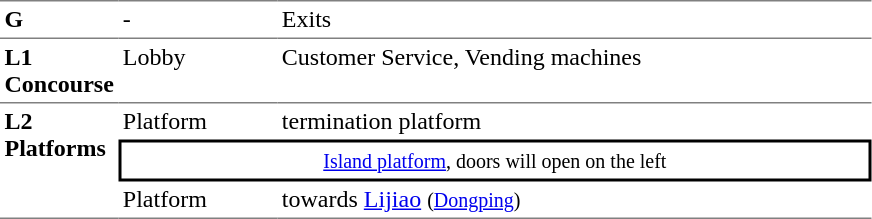<table table border=0 cellspacing=0 cellpadding=3>
<tr>
<td style="border-top:solid 1px gray;" width=50 valign=top><strong>G</strong></td>
<td style="border-top:solid 1px gray;" width=100 valign=top>-</td>
<td style="border-top:solid 1px gray;" width=390 valign=top>Exits</td>
</tr>
<tr>
<td style="border-bottom:solid 1px gray; border-top:solid 1px gray;" valign=top width=50><strong>L1<br>Concourse</strong></td>
<td style="border-bottom:solid 1px gray; border-top:solid 1px gray;" valign=top width=100>Lobby</td>
<td style="border-bottom:solid 1px gray; border-top:solid 1px gray;" valign=top width=390>Customer Service, Vending machines</td>
</tr>
<tr>
<td style="border-bottom:solid 1px gray;" rowspan=3 valign=top><strong>L2<br>Platforms</strong></td>
<td>Platform </td>
<td> termination platform</td>
</tr>
<tr>
<td style="border-right:solid 2px black;border-left:solid 2px black;border-top:solid 2px black;border-bottom:solid 2px black;text-align:center;" colspan=2><small><a href='#'>Island platform</a>, doors will open on the left</small></td>
</tr>
<tr>
<td style="border-bottom:solid 1px gray;">Platform </td>
<td style="border-bottom:solid 1px gray;"> towards <a href='#'>Lijiao</a> <small>(<a href='#'>Dongping</a>)</small> </td>
</tr>
</table>
